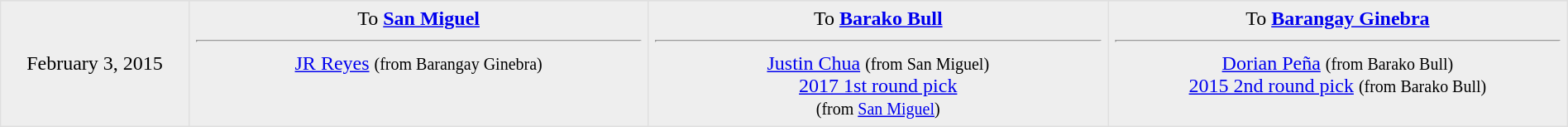<table border=1 style="border-collapse:collapse; text-align: center; width: 100%" bordercolor="#DFDFDF"  cellpadding="5">
<tr>
</tr>
<tr bgcolor="eeeeee">
<td style="width:12%">February 3, 2015</td>
<td style="width:29.3%" valign="top">To <strong><a href='#'>San Miguel</a></strong><hr><a href='#'>JR Reyes</a> <small>(from Barangay Ginebra)</small></td>
<td style="width:29.3%" valign="top">To <strong><a href='#'>Barako Bull</a></strong><hr><a href='#'>Justin Chua</a> <small>(from San Miguel)</small><br><a href='#'>2017 1st round pick</a><br><small>(from <a href='#'>San Miguel</a>)</small></td>
<td style="width:29.3%" valign="top">To <strong><a href='#'>Barangay Ginebra</a></strong><hr><a href='#'>Dorian Peña</a> <small>(from Barako Bull)</small><br><a href='#'>2015 2nd round pick</a> <small>(from Barako Bull)</small></td>
</tr>
</table>
